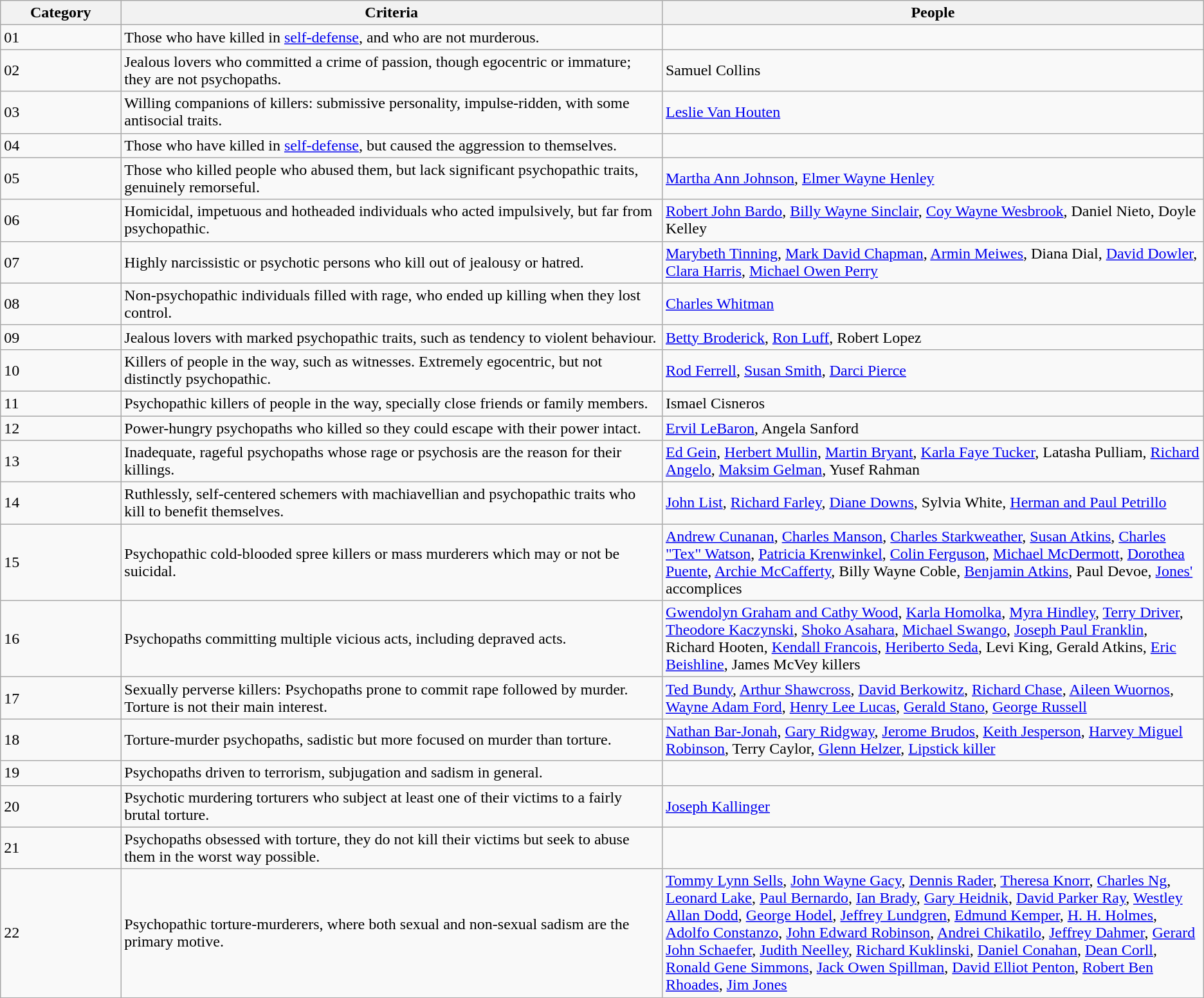<table class="wikitable">
<tr>
<th width="10%">Category</th>
<th width="45%">Criteria</th>
<th width="45%">People</th>
</tr>
<tr>
<td>01</td>
<td>Those who have killed in <a href='#'>self-defense</a>, and who are not murderous.</td>
<td></td>
</tr>
<tr>
<td>02</td>
<td>Jealous lovers who committed a crime of passion, though egocentric or immature; they are not psychopaths.</td>
<td>Samuel Collins</td>
</tr>
<tr>
<td>03</td>
<td>Willing companions of killers: submissive personality, impulse-ridden, with some antisocial traits.</td>
<td><a href='#'>Leslie Van Houten</a></td>
</tr>
<tr>
<td>04</td>
<td>Those who have killed in <a href='#'>self-defense</a>, but caused the aggression to themselves.</td>
<td></td>
</tr>
<tr>
<td>05</td>
<td>Those who killed people who abused them, but lack significant psychopathic traits, genuinely remorseful.</td>
<td><a href='#'>Martha Ann Johnson</a>, <a href='#'>Elmer Wayne Henley</a></td>
</tr>
<tr>
<td>06</td>
<td>Homicidal, impetuous and hotheaded individuals  who acted impulsively, but far from psychopathic.</td>
<td><a href='#'>Robert John Bardo</a>, <a href='#'>Billy Wayne Sinclair</a>, <a href='#'>Coy Wayne Wesbrook</a>, Daniel Nieto, Doyle Kelley</td>
</tr>
<tr>
<td>07</td>
<td>Highly narcissistic or psychotic persons who kill out of jealousy or hatred.</td>
<td><a href='#'>Marybeth Tinning</a>, <a href='#'>Mark David Chapman</a>, <a href='#'>Armin Meiwes</a>, Diana Dial, <a href='#'>David Dowler</a>, <a href='#'>Clara Harris</a>, <a href='#'>Michael Owen Perry</a></td>
</tr>
<tr>
<td>08</td>
<td>Non-psychopathic individuals filled with rage, who ended up  killing when they lost control.</td>
<td><a href='#'>Charles Whitman</a></td>
</tr>
<tr>
<td>09</td>
<td>Jealous lovers with marked psychopathic traits, such as tendency to violent behaviour.</td>
<td><a href='#'>Betty Broderick</a>, <a href='#'>Ron Luff</a>, Robert Lopez</td>
</tr>
<tr>
<td>10</td>
<td>Killers of people in the way, such as witnesses. Extremely egocentric, but not distinctly psychopathic.</td>
<td><a href='#'>Rod Ferrell</a>, <a href='#'>Susan Smith</a>, <a href='#'>Darci Pierce</a></td>
</tr>
<tr>
<td>11</td>
<td>Psychopathic killers of people in the way, specially close friends or family members.</td>
<td>Ismael Cisneros</td>
</tr>
<tr>
<td>12</td>
<td>Power-hungry psychopaths who killed so they could escape with their power intact.</td>
<td><a href='#'>Ervil LeBaron</a>, Angela Sanford</td>
</tr>
<tr>
<td>13</td>
<td>Inadequate, rageful psychopaths whose rage or psychosis are the reason for their killings.</td>
<td><a href='#'>Ed Gein</a>, <a href='#'>Herbert Mullin</a>, <a href='#'>Martin Bryant</a>, <a href='#'>Karla Faye Tucker</a>, Latasha Pulliam, <a href='#'>Richard Angelo</a>, <a href='#'>Maksim Gelman</a>, Yusef Rahman</td>
</tr>
<tr>
<td>14</td>
<td>Ruthlessly, self-centered schemers with machiavellian and  psychopathic traits who kill to benefit themselves.</td>
<td><a href='#'>John List</a>, <a href='#'>Richard Farley</a>, <a href='#'>Diane Downs</a>, Sylvia White, <a href='#'>Herman and Paul Petrillo</a></td>
</tr>
<tr>
<td>15</td>
<td>Psychopathic cold-blooded spree killers or mass murderers which may or not be suicidal.</td>
<td><a href='#'>Andrew Cunanan</a>, <a href='#'>Charles Manson</a>, <a href='#'>Charles Starkweather</a>, <a href='#'>Susan Atkins</a>, <a href='#'>Charles "Tex" Watson</a>, <a href='#'>Patricia Krenwinkel</a>, <a href='#'>Colin Ferguson</a>, <a href='#'>Michael McDermott</a>, <a href='#'>Dorothea Puente</a>, <a href='#'>Archie McCafferty</a>, Billy Wayne Coble, <a href='#'>Benjamin Atkins</a>, Paul Devoe, <a href='#'>Jones'</a> accomplices</td>
</tr>
<tr>
<td>16</td>
<td>Psychopaths committing multiple vicious acts, including depraved acts.</td>
<td><a href='#'>Gwendolyn Graham and Cathy Wood</a>, <a href='#'>Karla Homolka</a>, <a href='#'>Myra Hindley</a>, <a href='#'>Terry Driver</a>, <a href='#'>Theodore Kaczynski</a>, <a href='#'>Shoko Asahara</a>, <a href='#'>Michael Swango</a>, <a href='#'>Joseph Paul Franklin</a>, Richard Hooten, <a href='#'>Kendall Francois</a>, <a href='#'>Heriberto Seda</a>, Levi King, Gerald Atkins, <a href='#'>Eric Beishline</a>, James McVey killers</td>
</tr>
<tr>
<td>17</td>
<td>Sexually perverse killers: Psychopaths prone to commit rape followed by murder. Torture is not their main interest.</td>
<td><a href='#'>Ted Bundy</a>, <a href='#'>Arthur Shawcross</a>, <a href='#'>David Berkowitz</a>, <a href='#'>Richard Chase</a>, <a href='#'>Aileen Wuornos</a>, <a href='#'>Wayne Adam Ford</a>, <a href='#'>Henry Lee Lucas</a>, <a href='#'>Gerald Stano</a>, <a href='#'>George Russell</a></td>
</tr>
<tr>
<td>18</td>
<td>Torture-murder psychopaths, sadistic but more focused on murder than torture.</td>
<td><a href='#'>Nathan Bar-Jonah</a>, <a href='#'>Gary Ridgway</a>, <a href='#'>Jerome Brudos</a>, <a href='#'>Keith Jesperson</a>, <a href='#'>Harvey Miguel Robinson</a>, Terry Caylor, <a href='#'>Glenn Helzer</a>, <a href='#'>Lipstick killer</a></td>
</tr>
<tr>
<td>19</td>
<td>Psychopaths driven to terrorism, subjugation and sadism in general.</td>
<td></td>
</tr>
<tr>
<td>20</td>
<td>Psychotic murdering torturers who subject at least one of their victims to a fairly brutal torture.</td>
<td><a href='#'>Joseph Kallinger</a></td>
</tr>
<tr>
<td>21</td>
<td>Psychopaths obsessed with torture, they do not kill their victims but seek to abuse them in the worst way possible.</td>
<td></td>
</tr>
<tr>
<td>22</td>
<td>Psychopathic torture-murderers, where both sexual and non-sexual sadism are the primary motive.</td>
<td><a href='#'>Tommy Lynn Sells</a>, <a href='#'>John Wayne Gacy</a>, <a href='#'>Dennis Rader</a>, <a href='#'>Theresa Knorr</a>, <a href='#'>Charles Ng</a>, <a href='#'>Leonard Lake</a>, <a href='#'>Paul Bernardo</a>, <a href='#'>Ian Brady</a>, <a href='#'>Gary Heidnik</a>, <a href='#'>David Parker Ray</a>, <a href='#'>Westley Allan Dodd</a>, <a href='#'>George Hodel</a>, <a href='#'>Jeffrey Lundgren</a>, <a href='#'>Edmund Kemper</a>, <a href='#'>H. H. Holmes</a>, <a href='#'>Adolfo Constanzo</a>, <a href='#'>John Edward Robinson</a>, <a href='#'>Andrei Chikatilo</a>, <a href='#'>Jeffrey Dahmer</a>, <a href='#'>Gerard John Schaefer</a>, <a href='#'>Judith Neelley</a>, <a href='#'>Richard Kuklinski</a>, <a href='#'>Daniel Conahan</a>, <a href='#'>Dean Corll</a>, <a href='#'>Ronald Gene Simmons</a>, <a href='#'>Jack Owen Spillman</a>, <a href='#'>David Elliot Penton</a>, <a href='#'>Robert Ben Rhoades</a>, <a href='#'>Jim Jones</a></td>
</tr>
</table>
